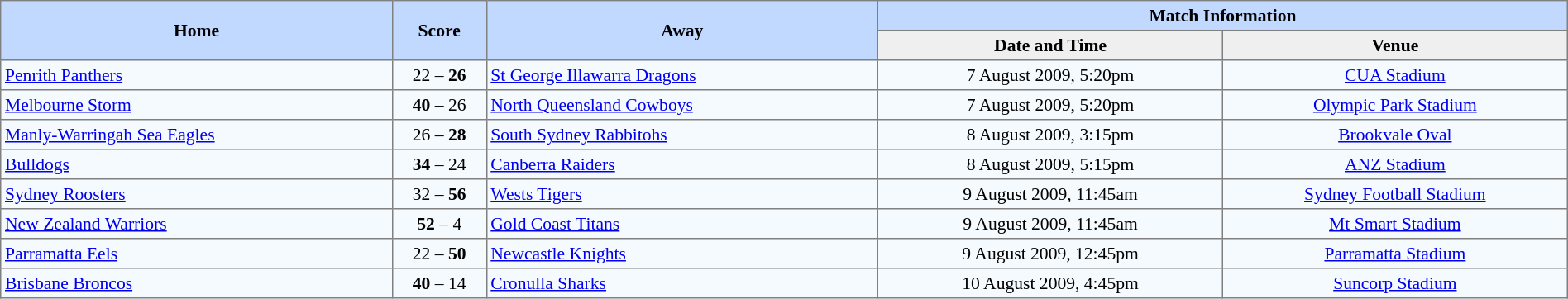<table border="1" cellpadding="3" cellspacing="0" style="border-collapse:collapse; font-size:90%; text-align:center; width:100%;">
<tr style="background:#c1d8ff;">
<th rowspan="2" style="width:25%;">Home</th>
<th rowspan="2" style="width:6%;">Score</th>
<th rowspan="2" style="width:25%;">Away</th>
<th colspan=6>Match Information</th>
</tr>
<tr style="background:#efefef;">
<th width=22%>Date and Time</th>
<th width=22%>Venue</th>
</tr>
<tr style="text-align:center; background:#f5faff;">
<td align=left> <a href='#'>Penrith Panthers</a></td>
<td>22 – <strong>26</strong></td>
<td align=left> <a href='#'>St George Illawarra Dragons</a></td>
<td>7 August 2009, 5:20pm</td>
<td><a href='#'>CUA Stadium</a></td>
</tr>
<tr style="text-align:center; background:#f5faff;">
<td align=left> <a href='#'>Melbourne Storm</a></td>
<td><strong>40</strong> – 26</td>
<td align=left> <a href='#'>North Queensland Cowboys</a></td>
<td>7 August 2009, 5:20pm</td>
<td><a href='#'>Olympic Park Stadium</a></td>
</tr>
<tr style="text-align:center; background:#f5faff;">
<td align=left> <a href='#'>Manly-Warringah Sea Eagles</a></td>
<td>26 – <strong>28</strong></td>
<td align=left> <a href='#'>South Sydney Rabbitohs</a></td>
<td>8 August 2009, 3:15pm</td>
<td><a href='#'>Brookvale Oval</a></td>
</tr>
<tr style="text-align:center; background:#f5faff;">
<td align=left> <a href='#'>Bulldogs</a></td>
<td><strong>34</strong> – 24</td>
<td align=left> <a href='#'>Canberra Raiders</a></td>
<td>8 August 2009, 5:15pm</td>
<td><a href='#'>ANZ Stadium</a></td>
</tr>
<tr style="text-align:center; background:#f5faff;">
<td align=left> <a href='#'>Sydney Roosters</a></td>
<td>32 – <strong>56</strong></td>
<td align=left> <a href='#'>Wests Tigers</a></td>
<td>9 August 2009, 11:45am</td>
<td><a href='#'>Sydney Football Stadium</a></td>
</tr>
<tr style="text-align:center; background:#f5faff;">
<td align=left> <a href='#'>New Zealand Warriors</a></td>
<td><strong>52</strong> – 4</td>
<td align=left> <a href='#'>Gold Coast Titans</a></td>
<td>9 August 2009, 11:45am</td>
<td><a href='#'>Mt Smart Stadium</a></td>
</tr>
<tr style="text-align:center; background:#f5faff;">
<td align=left> <a href='#'>Parramatta Eels</a></td>
<td>22 – <strong>50</strong></td>
<td align=left> <a href='#'>Newcastle Knights</a></td>
<td>9 August 2009, 12:45pm</td>
<td><a href='#'>Parramatta Stadium</a></td>
</tr>
<tr style="text-align:center; background:#f5faff;">
<td align=left> <a href='#'>Brisbane Broncos</a></td>
<td><strong>40</strong> – 14</td>
<td align=left> <a href='#'>Cronulla Sharks</a></td>
<td>10 August 2009, 4:45pm</td>
<td><a href='#'>Suncorp Stadium</a></td>
</tr>
</table>
